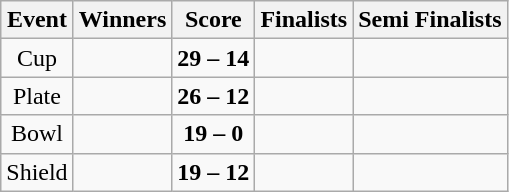<table class="wikitable" style="text-align: center">
<tr>
<th>Event</th>
<th>Winners</th>
<th>Score</th>
<th>Finalists</th>
<th>Semi Finalists</th>
</tr>
<tr>
<td>Cup</td>
<td align=left><strong></strong></td>
<td><strong>29 – 14</strong></td>
<td align=left></td>
<td align=left><br></td>
</tr>
<tr>
<td>Plate</td>
<td align=left><strong></strong></td>
<td><strong>26 – 12</strong></td>
<td align=left></td>
<td align=left><br></td>
</tr>
<tr>
<td>Bowl</td>
<td align=left><strong></strong></td>
<td><strong>19 – 0</strong></td>
<td align=left></td>
<td align=left><br></td>
</tr>
<tr>
<td>Shield</td>
<td align=left><strong></strong></td>
<td><strong>19 – 12</strong></td>
<td align=left></td>
<td align=left><br></td>
</tr>
</table>
